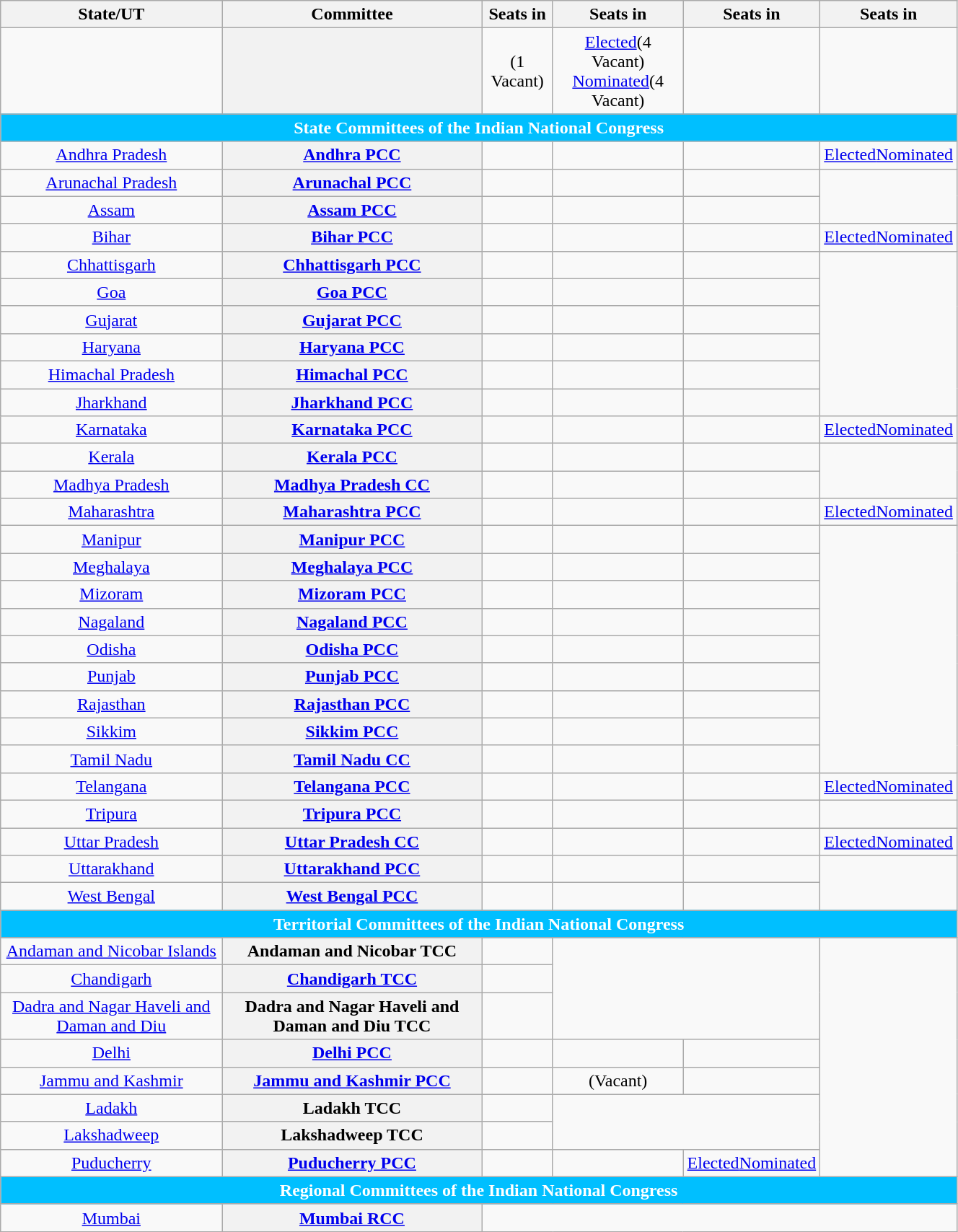<table class="sortable wikitable" style="text-align:center" width="70%">
<tr>
<th>State/UT</th>
<th>Committee</th>
<th>Seats in </th>
<th>Seats in </th>
<th>Seats in </th>
<th>Seats in </th>
</tr>
<tr>
<td></td>
<th></th>
<td>(1 Vacant)</td>
<td><a href='#'>Elected</a>(4 Vacant)<br><a href='#'>Nominated</a>(4 Vacant)</td>
<td></td>
<td></td>
</tr>
<tr>
<th colspan="7" align="center" style="background: #00BFFF; color:white;">State Committees of the Indian National Congress</th>
</tr>
<tr>
<td><a href='#'>Andhra Pradesh</a></td>
<th><a href='#'>Andhra PCC</a></th>
<td></td>
<td></td>
<td></td>
<td><a href='#'>Elected</a><a href='#'>Nominated</a></td>
</tr>
<tr>
<td><a href='#'>Arunachal Pradesh</a></td>
<th><a href='#'>Arunachal PCC</a></th>
<td></td>
<td></td>
<td></td>
<td rowspan="2"></td>
</tr>
<tr>
<td><a href='#'>Assam</a></td>
<th><a href='#'>Assam PCC</a></th>
<td></td>
<td></td>
<td></td>
</tr>
<tr>
<td><a href='#'>Bihar</a></td>
<th><a href='#'>Bihar PCC</a></th>
<td></td>
<td></td>
<td></td>
<td><a href='#'>Elected</a><a href='#'>Nominated</a><br></td>
</tr>
<tr>
<td><a href='#'>Chhattisgarh</a></td>
<th><a href='#'>Chhattisgarh PCC</a></th>
<td></td>
<td></td>
<td></td>
<td rowspan="6"></td>
</tr>
<tr>
<td><a href='#'>Goa</a></td>
<th><a href='#'>Goa PCC</a></th>
<td></td>
<td></td>
<td></td>
</tr>
<tr>
<td><a href='#'>Gujarat</a></td>
<th><a href='#'>Gujarat PCC</a></th>
<td></td>
<td></td>
<td></td>
</tr>
<tr>
<td><a href='#'>Haryana</a></td>
<th><a href='#'>Haryana PCC</a></th>
<td></td>
<td></td>
<td></td>
</tr>
<tr>
<td><a href='#'>Himachal Pradesh</a></td>
<th><a href='#'>Himachal PCC</a></th>
<td></td>
<td></td>
<td></td>
</tr>
<tr>
<td><a href='#'>Jharkhand</a></td>
<th><a href='#'>Jharkhand PCC</a></th>
<td></td>
<td></td>
<td></td>
</tr>
<tr>
<td><a href='#'>Karnataka</a></td>
<th><a href='#'>Karnataka PCC</a></th>
<td></td>
<td></td>
<td></td>
<td><a href='#'>Elected</a><a href='#'>Nominated</a><br></td>
</tr>
<tr>
<td><a href='#'>Kerala</a></td>
<th><a href='#'>Kerala PCC</a></th>
<td></td>
<td></td>
<td></td>
<td rowspan="2"></td>
</tr>
<tr>
<td><a href='#'>Madhya Pradesh</a></td>
<th><a href='#'>Madhya Pradesh CC</a></th>
<td></td>
<td></td>
<td></td>
</tr>
<tr>
<td><a href='#'>Maharashtra</a></td>
<th><a href='#'>Maharashtra PCC</a></th>
<td></td>
<td></td>
<td></td>
<td><a href='#'>Elected</a><a href='#'>Nominated</a></td>
</tr>
<tr>
<td><a href='#'>Manipur</a></td>
<th><a href='#'>Manipur PCC</a></th>
<td></td>
<td></td>
<td></td>
<td rowspan="9"></td>
</tr>
<tr>
<td><a href='#'>Meghalaya</a></td>
<th><a href='#'>Meghalaya PCC</a></th>
<td></td>
<td></td>
<td></td>
</tr>
<tr>
<td><a href='#'>Mizoram</a></td>
<th><a href='#'>Mizoram PCC</a></th>
<td></td>
<td></td>
<td></td>
</tr>
<tr>
<td><a href='#'>Nagaland</a></td>
<th><a href='#'>Nagaland PCC</a></th>
<td></td>
<td></td>
<td></td>
</tr>
<tr>
<td><a href='#'>Odisha</a></td>
<th><a href='#'>Odisha PCC</a></th>
<td></td>
<td></td>
<td></td>
</tr>
<tr>
<td><a href='#'>Punjab</a></td>
<th><a href='#'>Punjab PCC</a></th>
<td></td>
<td></td>
<td></td>
</tr>
<tr>
<td><a href='#'>Rajasthan</a></td>
<th><a href='#'>Rajasthan PCC</a></th>
<td></td>
<td></td>
<td></td>
</tr>
<tr>
<td><a href='#'>Sikkim</a></td>
<th><a href='#'>Sikkim PCC</a></th>
<td></td>
<td></td>
<td></td>
</tr>
<tr>
<td><a href='#'>Tamil Nadu</a></td>
<th><a href='#'>Tamil Nadu CC</a></th>
<td></td>
<td></td>
<td></td>
</tr>
<tr>
<td><a href='#'>Telangana</a></td>
<th><a href='#'>Telangana PCC</a></th>
<td></td>
<td></td>
<td></td>
<td><a href='#'>Elected</a><a href='#'>Nominated</a></td>
</tr>
<tr>
<td><a href='#'>Tripura</a></td>
<th><a href='#'>Tripura PCC</a></th>
<td></td>
<td></td>
<td></td>
<td></td>
</tr>
<tr>
<td><a href='#'>Uttar Pradesh</a></td>
<th><a href='#'>Uttar Pradesh CC</a></th>
<td></td>
<td></td>
<td></td>
<td><a href='#'>Elected</a><a href='#'>Nominated</a></td>
</tr>
<tr>
<td><a href='#'>Uttarakhand</a></td>
<th><a href='#'>Uttarakhand PCC</a></th>
<td></td>
<td></td>
<td></td>
<td rowspan="2"></td>
</tr>
<tr>
<td><a href='#'>West Bengal</a></td>
<th><a href='#'>West Bengal PCC</a></th>
<td></td>
<td></td>
<td></td>
</tr>
<tr>
<th colspan="7" align="center" style="background: #00BFFF; color:white;">Territorial Committees of the Indian National Congress</th>
</tr>
<tr>
<td><a href='#'>Andaman and Nicobar Islands</a></td>
<th>Andaman and Nicobar TCC</th>
<td></td>
<td rowspan="3" colspan="2"></td>
<td rowspan="8"></td>
</tr>
<tr>
<td><a href='#'>Chandigarh</a></td>
<th><a href='#'>Chandigarh TCC</a></th>
<td></td>
</tr>
<tr>
<td><a href='#'>Dadra and Nagar Haveli and Daman and Diu</a></td>
<th>Dadra and Nagar Haveli and Daman and Diu TCC</th>
<td></td>
</tr>
<tr>
<td><a href='#'>Delhi</a></td>
<th><a href='#'>Delhi PCC</a></th>
<td></td>
<td></td>
<td></td>
</tr>
<tr>
<td><a href='#'>Jammu and Kashmir</a></td>
<th><a href='#'>Jammu and Kashmir PCC</a></th>
<td></td>
<td>(Vacant)</td>
<td></td>
</tr>
<tr>
<td><a href='#'>Ladakh</a></td>
<th>Ladakh TCC</th>
<td></td>
<td rowspan="2" colspan="2"></td>
</tr>
<tr>
<td><a href='#'>Lakshadweep</a></td>
<th>Lakshadweep TCC</th>
<td></td>
</tr>
<tr>
<td><a href='#'>Puducherry</a></td>
<th><a href='#'>Puducherry PCC</a></th>
<td></td>
<td></td>
<td><a href='#'>Elected</a><a href='#'>Nominated</a><br></td>
</tr>
<tr>
<th colspan="7" align="center" style="background: #00BFFF; color:white;">Regional Committees of the Indian National Congress</th>
</tr>
<tr>
<td><a href='#'>Mumbai</a></td>
<th><a href='#'>Mumbai RCC</a></th>
<td colspan="4"></td>
</tr>
</table>
